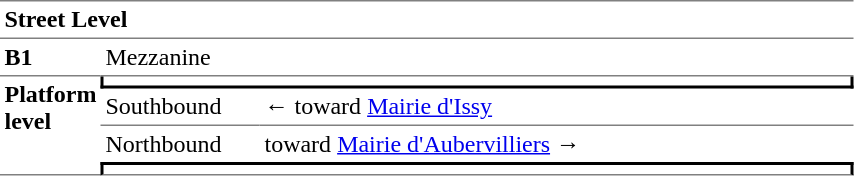<table cellspacing="0" cellpadding="3" border="0">
<tr>
<td colspan="3" data-darkreader-inline-border-top="" data-darkreader-inline-border-bottom="" style="border-bottom:solid 1px gray;border-top:solid 1px gray;" width="50" valign="top"><strong>Street Level</strong></td>
</tr>
<tr>
<td data-darkreader-inline-border-bottom="" style="border-bottom:solid 1px gray;" width="50" valign="top"><strong>B1</strong></td>
<td colspan="2" data-darkreader-inline-border-bottom="" style="border-bottom:solid 1px gray;" width="100" valign="top">Mezzanine</td>
</tr>
<tr>
<td rowspan="4" data-darkreader-inline-border-bottom="" style="border-bottom:solid 1px gray;" width="50" valign="top"><strong>Platform level</strong></td>
<td colspan="2" data-darkreader-inline-border-right="" data-darkreader-inline-border-left="" data-darkreader-inline-border-bottom="" style="border-right:solid 2px black;border-left:solid 2px black;border-bottom:solid 2px black;text-align:center;"></td>
</tr>
<tr>
<td data-darkreader-inline-border-bottom="" style="border-bottom:solid 1px gray;" width="100">Southbound</td>
<td data-darkreader-inline-border-bottom="" style="border-bottom:solid 1px gray;" width="390">←   toward <a href='#'>Mairie d'Issy</a> </td>
</tr>
<tr>
<td>Northbound</td>
<td>   toward <a href='#'>Mairie d'Aubervilliers</a>  →</td>
</tr>
<tr>
<td colspan="2" data-darkreader-inline-border-top="" data-darkreader-inline-border-right="" data-darkreader-inline-border-left="" data-darkreader-inline-border-bottom="" style="border-top:solid 2px black;border-right:solid 2px black;border-left:solid 2px black;border-bottom:solid 1px gray;text-align:center;"></td>
</tr>
</table>
